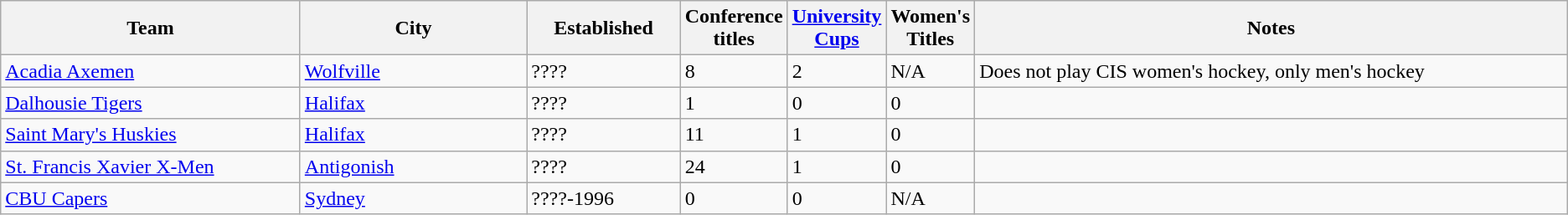<table class="wikitable">
<tr>
<th bgcolor="#DDDDFF" width="20%">Team</th>
<th bgcolor="#DDDDFF" width="15%">City</th>
<th bgcolor="#DDDDFF" width="10%">Established</th>
<th bgcolor="#DDDDFF" width="5%">Conference titles</th>
<th bgcolor="#DDDDFF" width="5%"><a href='#'>University Cups</a></th>
<th bgcolor="#DDDDFF" width="5%">Women's Titles</th>
<th bgcolor="#DDDDFF" width="45%">Notes</th>
</tr>
<tr>
<td><a href='#'>Acadia Axemen</a></td>
<td><a href='#'>Wolfville</a></td>
<td>????</td>
<td>8</td>
<td>2</td>
<td>N/A</td>
<td>Does not play CIS women's hockey, only men's hockey</td>
</tr>
<tr>
<td><a href='#'>Dalhousie Tigers</a></td>
<td><a href='#'>Halifax</a></td>
<td>????</td>
<td>1</td>
<td>0</td>
<td>0</td>
<td></td>
</tr>
<tr>
<td><a href='#'>Saint Mary's Huskies</a></td>
<td><a href='#'>Halifax</a></td>
<td>????</td>
<td>11</td>
<td>1</td>
<td>0</td>
<td></td>
</tr>
<tr>
<td><a href='#'>St. Francis Xavier X-Men</a></td>
<td><a href='#'>Antigonish</a></td>
<td>????</td>
<td>24</td>
<td>1</td>
<td>0</td>
<td></td>
</tr>
<tr>
<td><a href='#'>CBU Capers</a></td>
<td><a href='#'>Sydney</a></td>
<td>????-1996</td>
<td>0</td>
<td>0</td>
<td>N/A</td>
<td></td>
</tr>
</table>
